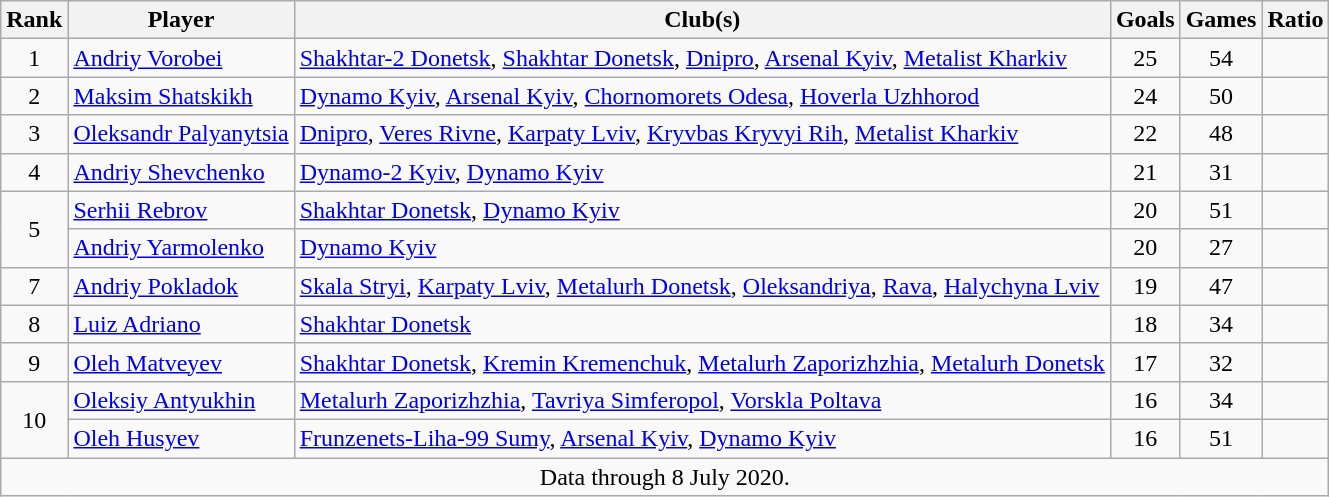<table class="wikitable sortable" style="font-size:100%; text-align:center;">
<tr>
<th align="center"><strong>Rank</strong></th>
<th align="center"><strong>Player</strong></th>
<th align="center"><strong>Club(s)</strong></th>
<th align="center"><strong>Goals</strong></th>
<th align="center"><strong>Games</strong></th>
<th align="center"><strong>Ratio</strong></th>
</tr>
<tr>
<td>1</td>
<td style="text-align:left;"> <a href='#'>Andriy Vorobei</a></td>
<td align="left"><a href='#'>Shakhtar-2 Donetsk</a>, <a href='#'>Shakhtar Donetsk</a>, <a href='#'>Dnipro</a>, <a href='#'>Arsenal Kyiv</a>, <a href='#'>Metalist Kharkiv</a></td>
<td align="center">25</td>
<td align="center">54</td>
<td align="center"></td>
</tr>
<tr>
<td>2</td>
<td style="text-align:left;"> <a href='#'>Maksim Shatskikh</a></td>
<td align="left"><a href='#'>Dynamo Kyiv</a>, <a href='#'>Arsenal Kyiv</a>, <a href='#'>Chornomorets Odesa</a>, <a href='#'>Hoverla Uzhhorod</a></td>
<td align="center">24</td>
<td align="center">50</td>
<td align="center"></td>
</tr>
<tr>
<td>3</td>
<td style="text-align:left;"> <a href='#'>Oleksandr Palyanytsia</a></td>
<td align="left"><a href='#'>Dnipro</a>, <a href='#'>Veres Rivne</a>, <a href='#'>Karpaty Lviv</a>, <a href='#'>Kryvbas Kryvyi Rih</a>, <a href='#'>Metalist Kharkiv</a></td>
<td align="center">22</td>
<td align="center">48</td>
<td align="center"></td>
</tr>
<tr>
<td>4</td>
<td style="text-align:left;"> <a href='#'>Andriy Shevchenko</a></td>
<td align="left"><a href='#'>Dynamo-2 Kyiv</a>, <a href='#'>Dynamo Kyiv</a></td>
<td align="center">21</td>
<td align="center">31</td>
<td align="center"></td>
</tr>
<tr>
<td rowspan=2>5</td>
<td style="text-align:left;"> <a href='#'>Serhii Rebrov</a></td>
<td align="left"><a href='#'>Shakhtar Donetsk</a>, <a href='#'>Dynamo Kyiv</a></td>
<td align="center">20</td>
<td align="center">51</td>
<td align="center"></td>
</tr>
<tr>
<td style="text-align:left;"> <a href='#'>Andriy Yarmolenko</a></td>
<td align="left"><a href='#'>Dynamo Kyiv</a></td>
<td align="center">20</td>
<td align="center">27</td>
<td align="center"></td>
</tr>
<tr>
<td>7</td>
<td style="text-align:left;"> <a href='#'>Andriy Pokladok</a></td>
<td align="left"><a href='#'>Skala Stryi</a>, <a href='#'>Karpaty Lviv</a>, <a href='#'>Metalurh Donetsk</a>, <a href='#'>Oleksandriya</a>, <a href='#'>Rava</a>, <a href='#'>Halychyna Lviv</a></td>
<td align="center">19</td>
<td align="center">47</td>
<td align="center"></td>
</tr>
<tr>
<td>8</td>
<td style="text-align:left;"> <a href='#'>Luiz Adriano</a></td>
<td align="left"><a href='#'>Shakhtar Donetsk</a></td>
<td align="center">18</td>
<td align="center">34</td>
<td align="center"></td>
</tr>
<tr>
<td>9</td>
<td style="text-align:left;"> <a href='#'>Oleh Matveyev</a></td>
<td align="left"><a href='#'>Shakhtar Donetsk</a>, <a href='#'>Kremin Kremenchuk</a>, <a href='#'>Metalurh Zaporizhzhia</a>, <a href='#'>Metalurh Donetsk</a></td>
<td align="center">17</td>
<td align="center">32</td>
<td align="center"></td>
</tr>
<tr>
<td rowspan=2>10</td>
<td style="text-align:left;"> <a href='#'>Oleksiy Antyukhin</a></td>
<td align="left"><a href='#'>Metalurh Zaporizhzhia</a>, <a href='#'>Tavriya Simferopol</a>, <a href='#'>Vorskla Poltava</a></td>
<td align="center">16</td>
<td align="center">34</td>
<td align="center"></td>
</tr>
<tr>
<td style="text-align:left;"> <a href='#'>Oleh Husyev</a></td>
<td align="left"><a href='#'>Frunzenets-Liha-99 Sumy</a>, <a href='#'>Arsenal Kyiv</a>, <a href='#'>Dynamo Kyiv</a></td>
<td align="center">16</td>
<td align="center">51</td>
<td align="center"></td>
</tr>
<tr>
<td colspan="6">Data through 8 July 2020.</td>
</tr>
</table>
